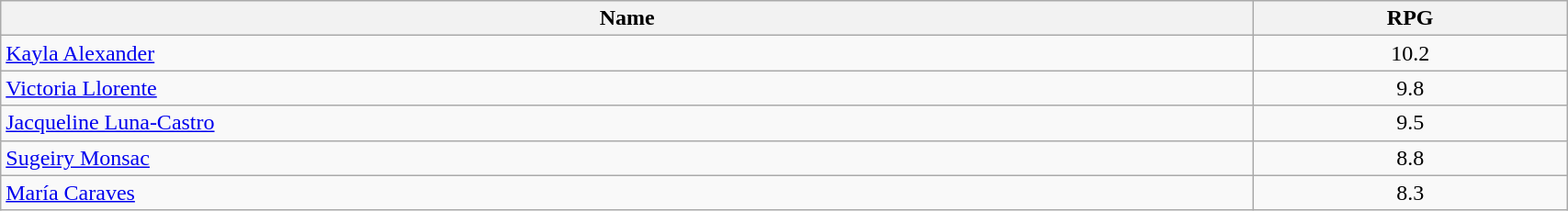<table class=wikitable width="90%">
<tr>
<th width="80%">Name</th>
<th width="20%">RPG</th>
</tr>
<tr>
<td> <a href='#'>Kayla Alexander</a></td>
<td align=center>10.2</td>
</tr>
<tr>
<td> <a href='#'>Victoria Llorente</a></td>
<td align=center>9.8</td>
</tr>
<tr>
<td> <a href='#'>Jacqueline Luna-Castro</a></td>
<td align=center>9.5</td>
</tr>
<tr>
<td> <a href='#'>Sugeiry Monsac</a></td>
<td align=center>8.8</td>
</tr>
<tr>
<td> <a href='#'>María Caraves</a></td>
<td align=center>8.3</td>
</tr>
</table>
